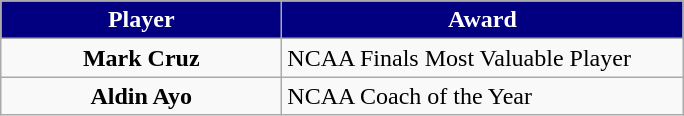<table class="wikitable" style="text-align: left">
<tr>
<th style="color: white; background-color: #020080; width:180px">Player</th>
<th style="color: white; background-color: #020080; width:260px">Award</th>
</tr>
<tr>
<td style="text-align:center;"><strong>Mark Cruz</strong></td>
<td>NCAA Finals Most Valuable Player</td>
</tr>
<tr>
<td style="text-align:center;"><strong>Aldin Ayo</strong></td>
<td>NCAA Coach of the Year</td>
</tr>
</table>
